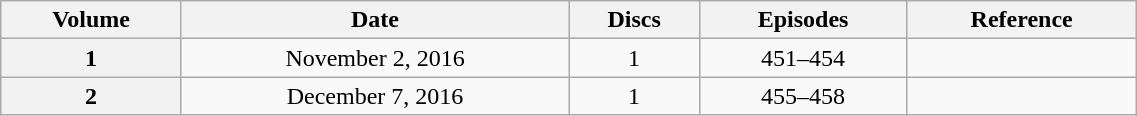<table class="wikitable" style="text-align: center; width: 60%;">
<tr>
<th scope="col" 175px;>Volume</th>
<th scope="col" 125px;>Date</th>
<th scope="col">Discs</th>
<th scope="col">Episodes</th>
<th scope="col">Reference</th>
</tr>
<tr>
<th scope="row">1</th>
<td>November 2, 2016</td>
<td>1</td>
<td>451–454</td>
<td></td>
</tr>
<tr>
<th scope="row">2</th>
<td>December 7, 2016</td>
<td>1</td>
<td>455–458</td>
<td></td>
</tr>
</table>
